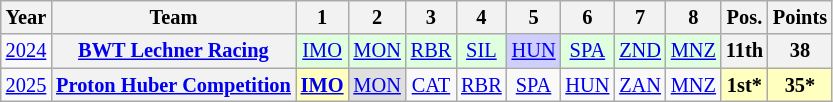<table class="wikitable" border="1" style="text-align:center; font-size:85%;">
<tr>
<th>Year</th>
<th>Team</th>
<th>1</th>
<th>2</th>
<th>3</th>
<th>4</th>
<th>5</th>
<th>6</th>
<th>7</th>
<th>8</th>
<th>Pos.</th>
<th>Points</th>
</tr>
<tr>
<td><a href='#'>2024</a></td>
<th nowrap><a href='#'>BWT Lechner Racing</a></th>
<td style="background:#DFFFDF;"><a href='#'>IMO</a><br></td>
<td style="background:#DFFFDF;"><a href='#'>MON</a><br></td>
<td style="background:#DFFFDF;"><a href='#'>RBR</a><br></td>
<td style="background:#DFFFDF;"><a href='#'>SIL</a><br></td>
<td style="background:#CFCFFF;"><a href='#'>HUN</a><br></td>
<td style="background:#DFFFDF;"><a href='#'>SPA</a><br></td>
<td style="background:#DFFFDF;"><a href='#'>ZND</a><br></td>
<td style="background:#DFFFDF;"><a href='#'>MNZ</a><br></td>
<th>11th</th>
<th>38</th>
</tr>
<tr>
<td><a href='#'>2025</a></td>
<th nowrap><a href='#'>Proton Huber Competition</a></th>
<td style="background:#FFFFBF;"><strong><a href='#'>IMO</a></strong><br></td>
<td style="background:#DFDFDF;"><a href='#'>MON</a><br></td>
<td style="background:#;"><a href='#'>CAT</a></td>
<td style="background:#;"><a href='#'>RBR</a></td>
<td style="background:#;"><a href='#'>SPA</a></td>
<td style="background:#;"><a href='#'>HUN</a></td>
<td style="background:#;"><a href='#'>ZAN</a></td>
<td style="background:#;"><a href='#'>MNZ</a></td>
<th style="background:#FFFFBF;">1st*</th>
<th style="background:#FFFFBF;">35*</th>
</tr>
</table>
